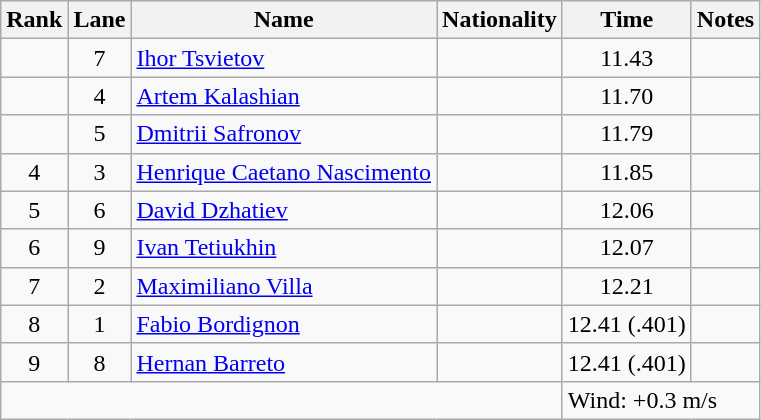<table class="wikitable sortable" style="text-align:center">
<tr>
<th>Rank</th>
<th>Lane</th>
<th>Name</th>
<th>Nationality</th>
<th>Time</th>
<th>Notes</th>
</tr>
<tr>
<td></td>
<td>7</td>
<td align="left"><a href='#'>Ihor Tsvietov</a></td>
<td align="left"></td>
<td>11.43</td>
<td></td>
</tr>
<tr>
<td></td>
<td>4</td>
<td align="left"><a href='#'>Artem Kalashian</a></td>
<td align="left"></td>
<td>11.70</td>
<td></td>
</tr>
<tr>
<td></td>
<td>5</td>
<td align="left"><a href='#'>Dmitrii Safronov</a></td>
<td align="left"></td>
<td>11.79</td>
<td></td>
</tr>
<tr>
<td>4</td>
<td>3</td>
<td align="left"><a href='#'>Henrique Caetano Nascimento</a></td>
<td align="left"></td>
<td>11.85</td>
<td></td>
</tr>
<tr>
<td>5</td>
<td>6</td>
<td align="left"><a href='#'>David Dzhatiev</a></td>
<td align="left"></td>
<td>12.06</td>
<td></td>
</tr>
<tr>
<td>6</td>
<td>9</td>
<td align="left"><a href='#'>Ivan Tetiukhin</a></td>
<td align="left"></td>
<td>12.07</td>
<td></td>
</tr>
<tr>
<td>7</td>
<td>2</td>
<td align="left"><a href='#'>Maximiliano Villa</a></td>
<td align="left"></td>
<td>12.21</td>
<td></td>
</tr>
<tr>
<td>8</td>
<td>1</td>
<td align="left"><a href='#'>Fabio Bordignon</a></td>
<td align="left"></td>
<td>12.41 (.401)</td>
<td></td>
</tr>
<tr>
<td>9</td>
<td>8</td>
<td align="left"><a href='#'>Hernan Barreto</a></td>
<td align="left"></td>
<td>12.41 (.401)</td>
<td></td>
</tr>
<tr class="sortbottom">
<td colspan="4"></td>
<td colspan="2" style="text-align:left;">Wind: +0.3 m/s</td>
</tr>
</table>
